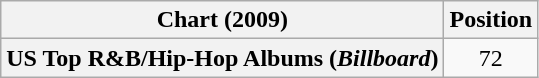<table class="wikitable plainrowheaders" style="text-align:center">
<tr>
<th>Chart (2009)</th>
<th>Position</th>
</tr>
<tr>
<th scope="row">US Top R&B/Hip-Hop Albums (<em>Billboard</em>)</th>
<td>72</td>
</tr>
</table>
